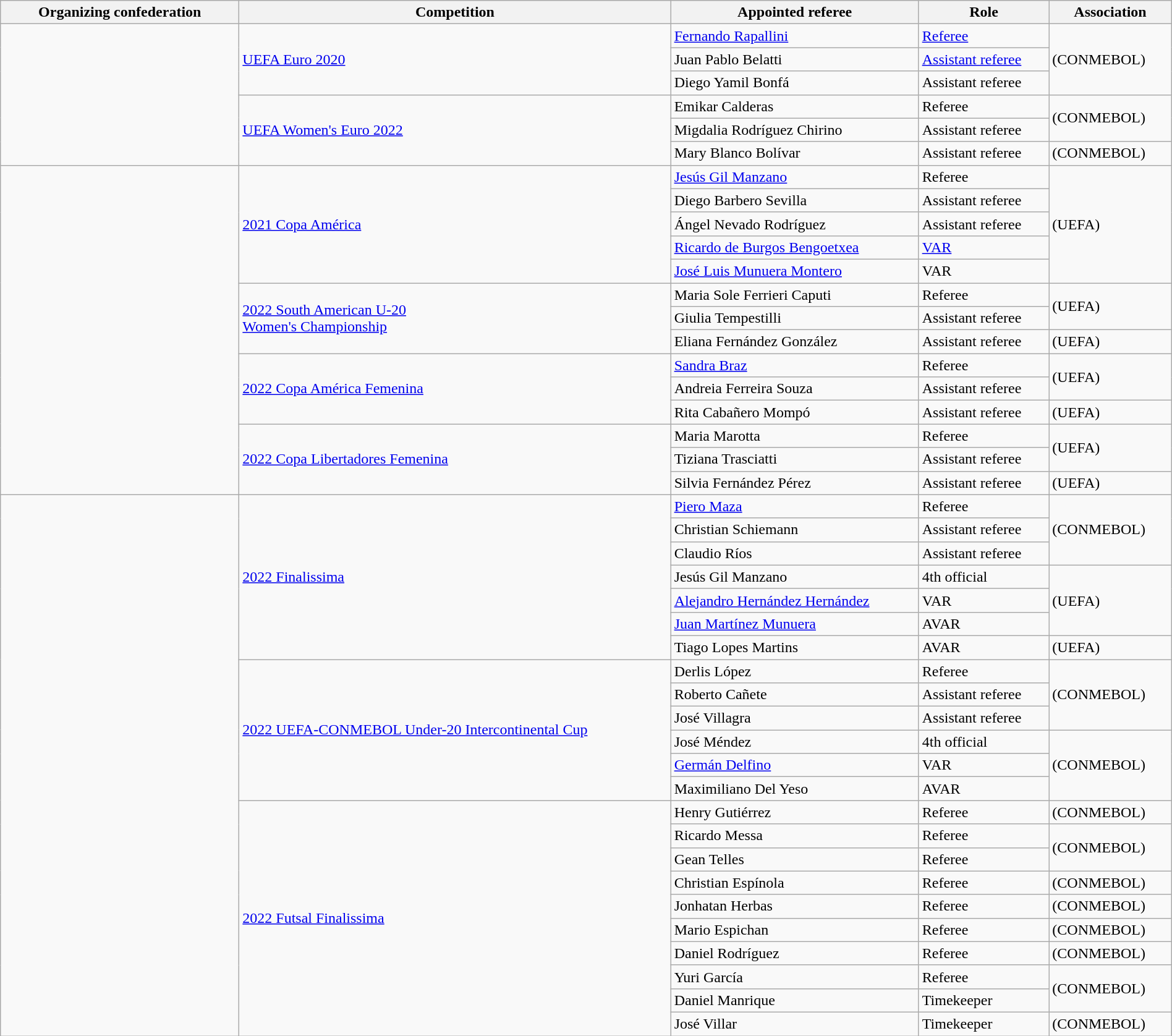<table class="wikitable mw-collapsible mw-collapsed" style="width:100%">
<tr>
<th width=250px>Organizing confederation</th>
<th>Competition</th>
<th>Appointed referee</th>
<th>Role</th>
<th>Association</th>
</tr>
<tr>
<td rowspan="6"></td>
<td rowspan="3"><a href='#'>UEFA Euro 2020</a></td>
<td><a href='#'>Fernando Rapallini</a></td>
<td><a href='#'>Referee</a></td>
<td rowspan="3"> (CONMEBOL)</td>
</tr>
<tr>
<td>Juan Pablo Belatti</td>
<td><a href='#'>Assistant referee</a></td>
</tr>
<tr>
<td>Diego Yamil Bonfá</td>
<td>Assistant referee</td>
</tr>
<tr>
<td rowspan="3"><a href='#'>UEFA Women's Euro 2022</a></td>
<td>Emikar Calderas</td>
<td>Referee</td>
<td rowspan="2"> (CONMEBOL)</td>
</tr>
<tr>
<td>Migdalia Rodríguez Chirino</td>
<td>Assistant referee</td>
</tr>
<tr>
<td>Mary Blanco Bolívar</td>
<td>Assistant referee</td>
<td> (CONMEBOL)</td>
</tr>
<tr>
<td rowspan="14"></td>
<td rowspan="5"><a href='#'>2021 Copa América</a></td>
<td><a href='#'>Jesús Gil Manzano</a></td>
<td>Referee</td>
<td rowspan="5"> (UEFA)</td>
</tr>
<tr>
<td>Diego Barbero Sevilla</td>
<td>Assistant referee</td>
</tr>
<tr>
<td>Ángel Nevado Rodríguez</td>
<td>Assistant referee</td>
</tr>
<tr>
<td><a href='#'>Ricardo de Burgos Bengoetxea</a></td>
<td><a href='#'>VAR</a></td>
</tr>
<tr>
<td><a href='#'>José Luis Munuera Montero</a></td>
<td>VAR</td>
</tr>
<tr>
<td rowspan="3"><a href='#'>2022 South American U-20<br>Women's Championship</a></td>
<td>Maria Sole Ferrieri Caputi</td>
<td>Referee</td>
<td rowspan="2"> (UEFA)</td>
</tr>
<tr>
<td>Giulia Tempestilli</td>
<td>Assistant referee</td>
</tr>
<tr>
<td>Eliana Fernández González</td>
<td>Assistant referee</td>
<td> (UEFA)</td>
</tr>
<tr>
<td rowspan="3"><a href='#'>2022 Copa América Femenina</a></td>
<td><a href='#'>Sandra Braz</a></td>
<td>Referee</td>
<td rowspan="2"> (UEFA)</td>
</tr>
<tr>
<td>Andreia Ferreira Souza</td>
<td>Assistant referee</td>
</tr>
<tr>
<td>Rita Cabañero Mompó</td>
<td>Assistant referee</td>
<td> (UEFA)</td>
</tr>
<tr>
<td rowspan="3"><a href='#'>2022 Copa Libertadores Femenina</a></td>
<td>Maria Marotta</td>
<td>Referee</td>
<td rowspan="2"> (UEFA)</td>
</tr>
<tr>
<td>Tiziana Trasciatti</td>
<td>Assistant referee</td>
</tr>
<tr>
<td>Silvia Fernández Pérez</td>
<td>Assistant referee</td>
<td> (UEFA)</td>
</tr>
<tr>
<td rowspan="23"></td>
<td rowspan="7"><a href='#'>2022 Finalissima</a></td>
<td><a href='#'>Piero Maza</a></td>
<td>Referee</td>
<td rowspan="3"> (CONMEBOL)</td>
</tr>
<tr>
<td>Christian Schiemann</td>
<td>Assistant referee</td>
</tr>
<tr>
<td>Claudio Ríos</td>
<td>Assistant referee</td>
</tr>
<tr>
<td>Jesús Gil Manzano</td>
<td>4th official</td>
<td rowspan="3"> (UEFA)</td>
</tr>
<tr>
<td><a href='#'>Alejandro Hernández Hernández</a></td>
<td>VAR</td>
</tr>
<tr>
<td><a href='#'>Juan Martínez Munuera</a></td>
<td>AVAR</td>
</tr>
<tr>
<td>Tiago Lopes Martins</td>
<td>AVAR</td>
<td> (UEFA)</td>
</tr>
<tr>
<td rowspan="6"><a href='#'>2022 UEFA-CONMEBOL Under-20 Intercontinental Cup</a></td>
<td>Derlis López</td>
<td>Referee</td>
<td rowspan="3"> (CONMEBOL)</td>
</tr>
<tr>
<td>Roberto Cañete</td>
<td>Assistant referee</td>
</tr>
<tr>
<td>José Villagra</td>
<td>Assistant referee</td>
</tr>
<tr>
<td>José Méndez</td>
<td>4th official</td>
<td rowspan="3"> (CONMEBOL)</td>
</tr>
<tr>
<td><a href='#'>Germán Delfino</a></td>
<td>VAR</td>
</tr>
<tr>
<td>Maximiliano Del Yeso</td>
<td>AVAR</td>
</tr>
<tr>
<td rowspan="10"><a href='#'>2022 Futsal Finalissima</a></td>
<td>Henry Gutiérrez</td>
<td>Referee</td>
<td> (CONMEBOL)</td>
</tr>
<tr>
<td>Ricardo Messa</td>
<td>Referee</td>
<td rowspan="2"> (CONMEBOL)</td>
</tr>
<tr>
<td>Gean Telles</td>
<td>Referee</td>
</tr>
<tr>
<td>Christian Espínola</td>
<td>Referee</td>
<td> (CONMEBOL)</td>
</tr>
<tr>
<td>Jonhatan Herbas</td>
<td>Referee</td>
<td> (CONMEBOL)</td>
</tr>
<tr>
<td>Mario Espichan</td>
<td>Referee</td>
<td> (CONMEBOL)</td>
</tr>
<tr>
<td>Daniel Rodríguez</td>
<td>Referee</td>
<td> (CONMEBOL)</td>
</tr>
<tr>
<td>Yuri García</td>
<td>Referee</td>
<td rowspan="2"> (CONMEBOL)</td>
</tr>
<tr>
<td>Daniel Manrique</td>
<td>Timekeeper</td>
</tr>
<tr>
<td>José Villar</td>
<td>Timekeeper</td>
<td> (CONMEBOL)</td>
</tr>
</table>
